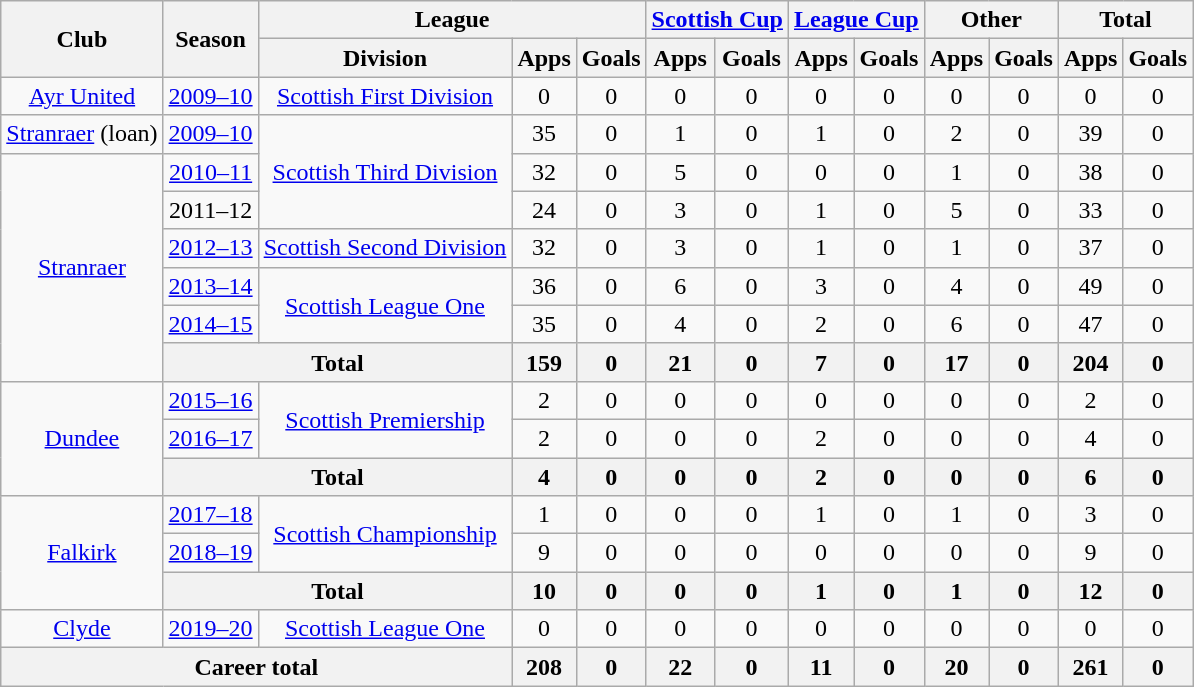<table class="wikitable" style="text-align: center">
<tr>
<th rowspan="2">Club</th>
<th rowspan="2">Season</th>
<th colspan="3">League</th>
<th colspan="2"><a href='#'>Scottish Cup</a></th>
<th colspan="2"><a href='#'>League Cup</a></th>
<th colspan="2">Other</th>
<th colspan="2">Total</th>
</tr>
<tr>
<th>Division</th>
<th>Apps</th>
<th>Goals</th>
<th>Apps</th>
<th>Goals</th>
<th>Apps</th>
<th>Goals</th>
<th>Apps</th>
<th>Goals</th>
<th>Apps</th>
<th>Goals</th>
</tr>
<tr>
<td><a href='#'>Ayr United</a></td>
<td><a href='#'>2009–10</a></td>
<td><a href='#'>Scottish First Division</a></td>
<td>0</td>
<td>0</td>
<td>0</td>
<td>0</td>
<td>0</td>
<td>0</td>
<td>0</td>
<td>0</td>
<td>0</td>
<td>0</td>
</tr>
<tr>
<td><a href='#'>Stranraer</a> (loan)</td>
<td><a href='#'>2009–10</a></td>
<td rowspan="3"><a href='#'>Scottish Third Division</a></td>
<td>35</td>
<td>0</td>
<td>1</td>
<td>0</td>
<td>1</td>
<td>0</td>
<td>2</td>
<td>0</td>
<td>39</td>
<td>0</td>
</tr>
<tr>
<td rowspan="6"><a href='#'>Stranraer</a></td>
<td><a href='#'>2010–11</a></td>
<td>32</td>
<td>0</td>
<td>5</td>
<td>0</td>
<td>0</td>
<td>0</td>
<td>1</td>
<td>0</td>
<td>38</td>
<td>0</td>
</tr>
<tr>
<td>2011–12</td>
<td>24</td>
<td>0</td>
<td>3</td>
<td>0</td>
<td>1</td>
<td>0</td>
<td>5</td>
<td>0</td>
<td>33</td>
<td>0</td>
</tr>
<tr>
<td><a href='#'>2012–13</a></td>
<td><a href='#'>Scottish Second Division</a></td>
<td>32</td>
<td>0</td>
<td>3</td>
<td>0</td>
<td>1</td>
<td>0</td>
<td>1</td>
<td>0</td>
<td>37</td>
<td>0</td>
</tr>
<tr>
<td><a href='#'>2013–14</a></td>
<td rowspan="2"><a href='#'>Scottish League One</a></td>
<td>36</td>
<td>0</td>
<td>6</td>
<td>0</td>
<td>3</td>
<td>0</td>
<td>4</td>
<td>0</td>
<td>49</td>
<td>0</td>
</tr>
<tr>
<td><a href='#'>2014–15</a></td>
<td>35</td>
<td>0</td>
<td>4</td>
<td>0</td>
<td>2</td>
<td>0</td>
<td>6</td>
<td>0</td>
<td>47</td>
<td>0</td>
</tr>
<tr>
<th colspan="2">Total</th>
<th>159</th>
<th>0</th>
<th>21</th>
<th>0</th>
<th>7</th>
<th>0</th>
<th>17</th>
<th>0</th>
<th>204</th>
<th>0</th>
</tr>
<tr>
<td rowspan="3"><a href='#'>Dundee</a></td>
<td><a href='#'>2015–16</a></td>
<td rowspan="2"><a href='#'>Scottish Premiership</a></td>
<td>2</td>
<td>0</td>
<td>0</td>
<td>0</td>
<td>0</td>
<td>0</td>
<td>0</td>
<td>0</td>
<td>2</td>
<td>0</td>
</tr>
<tr>
<td><a href='#'>2016–17</a></td>
<td>2</td>
<td>0</td>
<td>0</td>
<td>0</td>
<td>2</td>
<td>0</td>
<td>0</td>
<td>0</td>
<td>4</td>
<td>0</td>
</tr>
<tr>
<th colspan="2">Total</th>
<th>4</th>
<th>0</th>
<th>0</th>
<th>0</th>
<th>2</th>
<th>0</th>
<th>0</th>
<th>0</th>
<th>6</th>
<th>0</th>
</tr>
<tr>
<td rowspan=3><a href='#'>Falkirk</a></td>
<td><a href='#'>2017–18</a></td>
<td rowspan=2><a href='#'>Scottish Championship</a></td>
<td>1</td>
<td>0</td>
<td>0</td>
<td>0</td>
<td>1</td>
<td>0</td>
<td>1</td>
<td>0</td>
<td>3</td>
<td>0</td>
</tr>
<tr>
<td><a href='#'>2018–19</a></td>
<td>9</td>
<td>0</td>
<td>0</td>
<td>0</td>
<td>0</td>
<td>0</td>
<td>0</td>
<td>0</td>
<td>9</td>
<td>0</td>
</tr>
<tr>
<th colspan=2>Total</th>
<th>10</th>
<th>0</th>
<th>0</th>
<th>0</th>
<th>1</th>
<th>0</th>
<th>1</th>
<th>0</th>
<th>12</th>
<th>0</th>
</tr>
<tr>
<td><a href='#'>Clyde</a></td>
<td><a href='#'>2019–20</a></td>
<td><a href='#'>Scottish League One</a></td>
<td>0</td>
<td>0</td>
<td>0</td>
<td>0</td>
<td>0</td>
<td>0</td>
<td>0</td>
<td>0</td>
<td>0</td>
<td>0</td>
</tr>
<tr>
<th colspan="3">Career total</th>
<th>208</th>
<th>0</th>
<th>22</th>
<th>0</th>
<th>11</th>
<th>0</th>
<th>20</th>
<th>0</th>
<th>261</th>
<th>0</th>
</tr>
</table>
